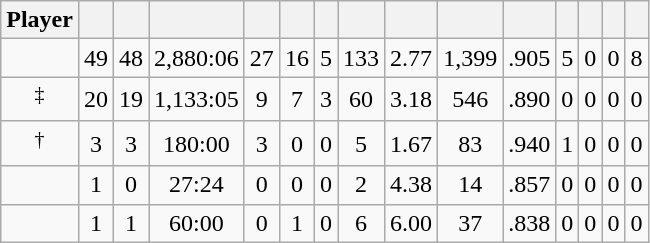<table class="wikitable sortable" style="text-align:center;">
<tr>
<th>Player</th>
<th></th>
<th></th>
<th></th>
<th></th>
<th></th>
<th></th>
<th></th>
<th></th>
<th></th>
<th></th>
<th></th>
<th></th>
<th></th>
<th></th>
</tr>
<tr>
<td></td>
<td>49</td>
<td>48</td>
<td>2,880:06</td>
<td>27</td>
<td>16</td>
<td>5</td>
<td>133</td>
<td>2.77</td>
<td>1,399</td>
<td>.905</td>
<td>5</td>
<td>0</td>
<td>0</td>
<td>8</td>
</tr>
<tr>
<td><sup>‡</sup></td>
<td>20</td>
<td>19</td>
<td>1,133:05</td>
<td>9</td>
<td>7</td>
<td>3</td>
<td>60</td>
<td>3.18</td>
<td>546</td>
<td>.890</td>
<td>0</td>
<td>0</td>
<td>0</td>
<td>0</td>
</tr>
<tr>
<td><sup>†</sup></td>
<td>3</td>
<td>3</td>
<td>180:00</td>
<td>3</td>
<td>0</td>
<td>0</td>
<td>5</td>
<td>1.67</td>
<td>83</td>
<td>.940</td>
<td>1</td>
<td>0</td>
<td>0</td>
<td>0</td>
</tr>
<tr>
<td></td>
<td>1</td>
<td>0</td>
<td>27:24</td>
<td>0</td>
<td>0</td>
<td>0</td>
<td>2</td>
<td>4.38</td>
<td>14</td>
<td>.857</td>
<td>0</td>
<td>0</td>
<td>0</td>
<td>0</td>
</tr>
<tr>
<td></td>
<td>1</td>
<td>1</td>
<td>60:00</td>
<td>0</td>
<td>1</td>
<td>0</td>
<td>6</td>
<td>6.00</td>
<td>37</td>
<td>.838</td>
<td>0</td>
<td>0</td>
<td>0</td>
<td>0</td>
</tr>
</table>
